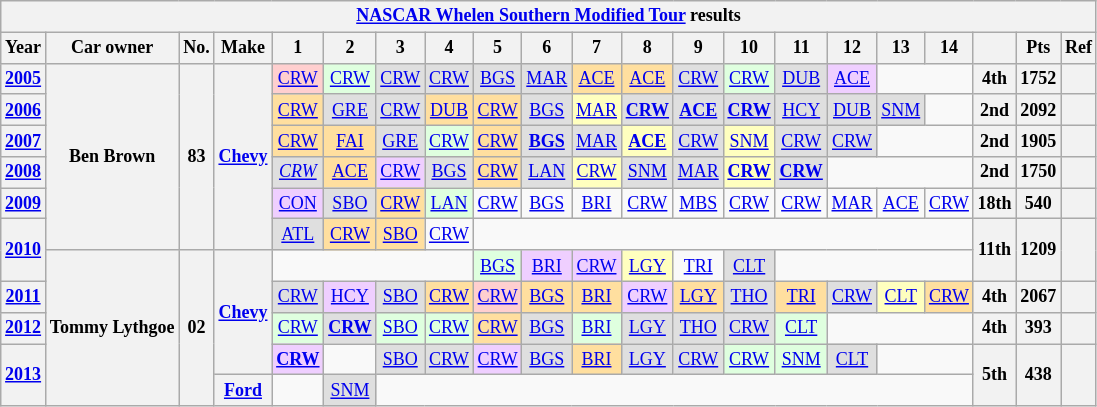<table class="wikitable " style="text-align:center; font-size:75%">
<tr>
<th colspan=23><a href='#'>NASCAR Whelen Southern Modified Tour</a> results</th>
</tr>
<tr>
<th>Year</th>
<th>Car owner</th>
<th>No.</th>
<th>Make</th>
<th>1</th>
<th>2</th>
<th>3</th>
<th>4</th>
<th>5</th>
<th>6</th>
<th>7</th>
<th>8</th>
<th>9</th>
<th>10</th>
<th>11</th>
<th>12</th>
<th>13</th>
<th>14</th>
<th></th>
<th>Pts</th>
<th>Ref</th>
</tr>
<tr>
<th><a href='#'>2005</a></th>
<th rowspan=6>Ben Brown</th>
<th rowspan=6>83</th>
<th rowspan=6><a href='#'>Chevy</a></th>
<td style="background:#FFCFCF;"><a href='#'>CRW</a><br></td>
<td style="background:#DFFFDF;"><a href='#'>CRW</a><br></td>
<td style="background:#DFDFDF;"><a href='#'>CRW</a><br></td>
<td style="background:#DFDFDF;"><a href='#'>CRW</a><br></td>
<td style="background:#DFDFDF;"><a href='#'>BGS</a><br></td>
<td style="background:#DFDFDF;"><a href='#'>MAR</a><br></td>
<td style="background:#FFDF9F;"><a href='#'>ACE</a><br></td>
<td style="background:#FFDF9F;"><a href='#'>ACE</a><br></td>
<td style="background:#DFDFDF;"><a href='#'>CRW</a><br></td>
<td style="background:#DFFFDF;"><a href='#'>CRW</a><br></td>
<td style="background:#DFDFDF;"><a href='#'>DUB</a><br></td>
<td style="background:#EFCFFF;"><a href='#'>ACE</a><br></td>
<td colspan=2></td>
<th>4th</th>
<th>1752</th>
<th></th>
</tr>
<tr>
<th><a href='#'>2006</a></th>
<td style="background:#FFDF9F;"><a href='#'>CRW</a><br></td>
<td style="background:#DFDFDF;"><a href='#'>GRE</a><br></td>
<td style="background:#DFDFDF;"><a href='#'>CRW</a><br></td>
<td style="background:#FFDF9F;"><a href='#'>DUB</a><br></td>
<td style="background:#FFDF9F;"><a href='#'>CRW</a><br></td>
<td style="background:#DFDFDF;"><a href='#'>BGS</a><br></td>
<td style="background:#FFFFBF;"><a href='#'>MAR</a><br></td>
<td style="background:#DFDFDF;"><strong><a href='#'>CRW</a></strong><br></td>
<td style="background:#DFDFDF;"><strong><a href='#'>ACE</a></strong><br></td>
<td style="background:#DFDFDF;"><strong><a href='#'>CRW</a></strong><br></td>
<td style="background:#DFDFDF;"><a href='#'>HCY</a><br></td>
<td style="background:#DFDFDF;"><a href='#'>DUB</a><br></td>
<td style="background:#DFDFDF;"><a href='#'>SNM</a><br></td>
<td></td>
<th>2nd</th>
<th>2092</th>
<th></th>
</tr>
<tr>
<th><a href='#'>2007</a></th>
<td style="background:#FFDF9F;"><a href='#'>CRW</a><br></td>
<td style="background:#FFDF9F;"><a href='#'>FAI</a><br></td>
<td style="background:#DFDFDF;"><a href='#'>GRE</a><br></td>
<td style="background:#DFFFDF;"><a href='#'>CRW</a><br></td>
<td style="background:#FFDF9F;"><a href='#'>CRW</a><br></td>
<td style="background:#DFDFDF;"><strong><a href='#'>BGS</a></strong><br></td>
<td style="background:#DFDFDF;"><a href='#'>MAR</a><br></td>
<td style="background:#FFFFBF;"><strong><a href='#'>ACE</a></strong><br></td>
<td style="background:#DFDFDF;"><a href='#'>CRW</a><br></td>
<td style="background:#FFFFBF;"><a href='#'>SNM</a><br></td>
<td style="background:#DFDFDF;"><a href='#'>CRW</a><br></td>
<td style="background:#DFDFDF;"><a href='#'>CRW</a><br></td>
<td colspan=2></td>
<th>2nd</th>
<th>1905</th>
<th></th>
</tr>
<tr>
<th><a href='#'>2008</a></th>
<td style="background:#DFDFDF;"><em><a href='#'>CRW</a></em><br></td>
<td style="background:#FFDF9F;"><a href='#'>ACE</a><br></td>
<td style="background:#EFCFFF;"><a href='#'>CRW</a><br></td>
<td style="background:#DFDFDF;"><a href='#'>BGS</a><br></td>
<td style="background:#FFDF9F;"><a href='#'>CRW</a><br></td>
<td style="background:#DFDFDF;"><a href='#'>LAN</a><br></td>
<td style="background:#FFFFBF;"><a href='#'>CRW</a><br></td>
<td style="background:#DFDFDF;"><a href='#'>SNM</a><br></td>
<td style="background:#DFDFDF;"><a href='#'>MAR</a><br></td>
<td style="background:#FFFFBF;"><strong><a href='#'>CRW</a></strong><br></td>
<td style="background:#DFDFDF;"><strong><a href='#'>CRW</a></strong><br></td>
<td colspan=3></td>
<th>2nd</th>
<th>1750</th>
<th></th>
</tr>
<tr>
<th><a href='#'>2009</a></th>
<td style="background:#EFCFFF;"><a href='#'>CON</a><br></td>
<td style="background:#DFDFDF;"><a href='#'>SBO</a><br></td>
<td style="background:#FFDF9F;"><a href='#'>CRW</a><br></td>
<td style="background:#DFFFDF;"><a href='#'>LAN</a><br></td>
<td><a href='#'>CRW</a></td>
<td><a href='#'>BGS</a></td>
<td><a href='#'>BRI</a></td>
<td><a href='#'>CRW</a></td>
<td><a href='#'>MBS</a></td>
<td><a href='#'>CRW</a></td>
<td><a href='#'>CRW</a></td>
<td><a href='#'>MAR</a></td>
<td><a href='#'>ACE</a></td>
<td><a href='#'>CRW</a></td>
<th>18th</th>
<th>540</th>
<th></th>
</tr>
<tr>
<th rowspan=2><a href='#'>2010</a></th>
<td style="background:#DFDFDF;"><a href='#'>ATL</a><br></td>
<td style="background:#FFDF9F;"><a href='#'>CRW</a><br></td>
<td style="background:#FFDF9F;"><a href='#'>SBO</a><br></td>
<td><a href='#'>CRW</a></td>
<td colspan=10></td>
<th rowspan=2>11th</th>
<th rowspan=2>1209</th>
<th rowspan=2></th>
</tr>
<tr>
<th rowspan=5>Tommy Lythgoe</th>
<th rowspan=5>02</th>
<th rowspan=4><a href='#'>Chevy</a></th>
<td colspan=4></td>
<td style="background:#DFFFDF;"><a href='#'>BGS</a><br></td>
<td style="background:#EFCFFF;"><a href='#'>BRI</a><br></td>
<td style="background:#EFCFFF;"><a href='#'>CRW</a><br></td>
<td style="background:#FFFFBF;"><a href='#'>LGY</a><br></td>
<td><a href='#'>TRI</a></td>
<td style="background:#DFDFDF;"><a href='#'>CLT</a><br></td>
<td colspan=4></td>
</tr>
<tr>
<th><a href='#'>2011</a></th>
<td style="background:#DFDFDF;"><a href='#'>CRW</a><br></td>
<td style="background:#EFCFFF;"><a href='#'>HCY</a><br></td>
<td style="background:#DFDFDF;"><a href='#'>SBO</a><br></td>
<td style="background:#FFDF9F;"><a href='#'>CRW</a><br></td>
<td style="background:#FFCFCF;"><a href='#'>CRW</a><br></td>
<td style="background:#FFDF9F;"><a href='#'>BGS</a><br></td>
<td style="background:#FFDF9F;"><a href='#'>BRI</a><br></td>
<td style="background:#EFCFFF;"><a href='#'>CRW</a><br></td>
<td style="background:#FFDF9F;"><a href='#'>LGY</a><br></td>
<td style="background:#DFDFDF;"><a href='#'>THO</a><br></td>
<td style="background:#FFDF9F;"><a href='#'>TRI</a><br></td>
<td style="background:#DFDFDF;"><a href='#'>CRW</a><br></td>
<td style="background:#FFFFBF;"><a href='#'>CLT</a><br></td>
<td style="background:#FFDF9F;"><a href='#'>CRW</a><br></td>
<th>4th</th>
<th>2067</th>
<th></th>
</tr>
<tr>
<th><a href='#'>2012</a></th>
<td style="background:#DFFFDF;"><a href='#'>CRW</a><br></td>
<td style="background:#DFDFDF;"><strong><a href='#'>CRW</a></strong><br></td>
<td style="background:#DFFFDF;"><a href='#'>SBO</a><br></td>
<td style="background:#DFFFDF;"><a href='#'>CRW</a><br></td>
<td style="background:#FFDF9F;"><a href='#'>CRW</a><br></td>
<td style="background:#DFDFDF;"><a href='#'>BGS</a><br></td>
<td style="background:#DFFFDF;"><a href='#'>BRI</a><br></td>
<td style="background:#DFDFDF;"><a href='#'>LGY</a><br></td>
<td style="background:#DFDFDF;"><a href='#'>THO</a><br></td>
<td style="background:#DFDFDF;"><a href='#'>CRW</a><br></td>
<td style="background:#DFFFDF;"><a href='#'>CLT</a><br></td>
<td colspan=3></td>
<th>4th</th>
<th>393</th>
<th></th>
</tr>
<tr>
<th rowspan=2><a href='#'>2013</a></th>
<td style="background:#EFCFFF;"><strong><a href='#'>CRW</a></strong><br></td>
<td></td>
<td style="background:#DFDFDF;"><a href='#'>SBO</a><br></td>
<td style="background:#DFDFDF;"><a href='#'>CRW</a><br></td>
<td style="background:#EFCFFF;"><a href='#'>CRW</a><br></td>
<td style="background:#DFDFDF;"><a href='#'>BGS</a><br></td>
<td style="background:#FFDF9F;"><a href='#'>BRI</a><br></td>
<td style="background:#DFDFDF;"><a href='#'>LGY</a><br></td>
<td style="background:#DFDFDF;"><a href='#'>CRW</a><br></td>
<td style="background:#DFFFDF;"><a href='#'>CRW</a><br></td>
<td style="background:#DFFFDF;"><a href='#'>SNM</a><br></td>
<td style="background:#DFDFDF;"><a href='#'>CLT</a><br></td>
<td colspan=2></td>
<th rowspan=2>5th</th>
<th rowspan=2>438</th>
<th rowspan=2></th>
</tr>
<tr>
<th><a href='#'>Ford</a></th>
<td></td>
<td style="background:#DFDFDF;"><a href='#'>SNM</a><br></td>
<td colspan=12></td>
</tr>
</table>
